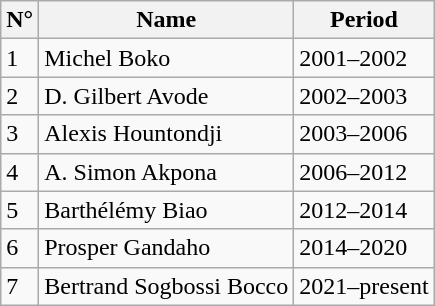<table class="wikitable">
<tr>
<th>N°</th>
<th>Name</th>
<th>Period</th>
</tr>
<tr>
<td>1</td>
<td>Michel Boko</td>
<td>2001–2002</td>
</tr>
<tr>
<td>2</td>
<td>D. Gilbert Avode</td>
<td>2002–2003</td>
</tr>
<tr>
<td>3</td>
<td>Alexis Hountondji</td>
<td>2003–2006</td>
</tr>
<tr>
<td>4</td>
<td>A. Simon Akpona</td>
<td>2006–2012</td>
</tr>
<tr>
<td>5</td>
<td>Barthélémy Biao</td>
<td>2012–2014</td>
</tr>
<tr>
<td>6</td>
<td>Prosper Gandaho</td>
<td>2014–2020</td>
</tr>
<tr>
<td>7</td>
<td>Bertrand Sogbossi Bocco</td>
<td>2021–present</td>
</tr>
</table>
